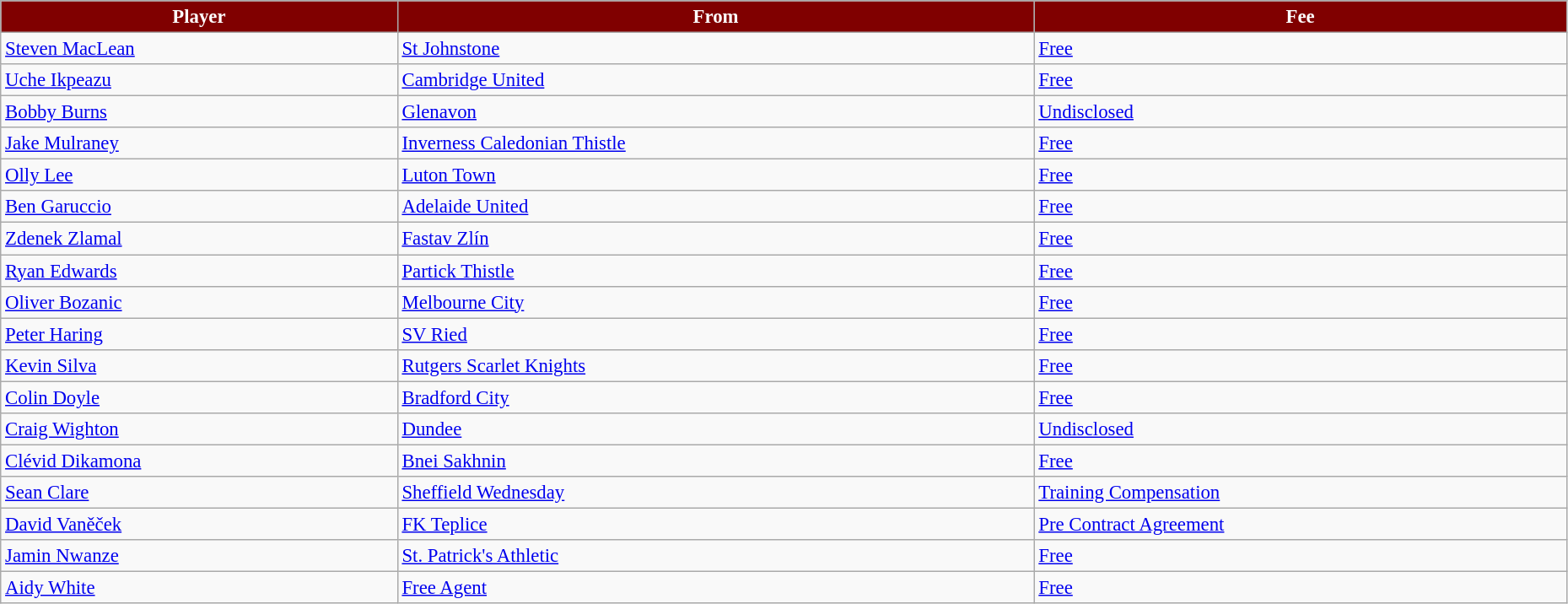<table class="wikitable" style="text-align:left; font-size:95%;width:98%;">
<tr>
<th style="background:maroon; color:white;">Player</th>
<th style="background:maroon; color:white;">From</th>
<th style="background:maroon; color:white;">Fee</th>
</tr>
<tr>
<td> <a href='#'>Steven MacLean</a></td>
<td> <a href='#'>St Johnstone</a></td>
<td><a href='#'>Free</a></td>
</tr>
<tr>
<td> <a href='#'>Uche Ikpeazu</a></td>
<td> <a href='#'>Cambridge United</a></td>
<td><a href='#'>Free</a></td>
</tr>
<tr>
<td> <a href='#'>Bobby Burns</a></td>
<td> <a href='#'>Glenavon</a></td>
<td><a href='#'>Undisclosed</a></td>
</tr>
<tr>
<td> <a href='#'>Jake Mulraney</a></td>
<td> <a href='#'>Inverness Caledonian Thistle</a></td>
<td><a href='#'>Free</a></td>
</tr>
<tr>
<td> <a href='#'>Olly Lee</a></td>
<td> <a href='#'>Luton Town</a></td>
<td><a href='#'>Free</a></td>
</tr>
<tr>
<td> <a href='#'>Ben Garuccio</a></td>
<td> <a href='#'>Adelaide United</a></td>
<td><a href='#'>Free</a></td>
</tr>
<tr>
<td> <a href='#'>Zdenek Zlamal</a></td>
<td> <a href='#'>Fastav Zlín</a></td>
<td><a href='#'>Free</a></td>
</tr>
<tr>
<td> <a href='#'>Ryan Edwards</a></td>
<td> <a href='#'>Partick Thistle</a></td>
<td><a href='#'>Free</a></td>
</tr>
<tr>
<td> <a href='#'>Oliver Bozanic</a></td>
<td> <a href='#'>Melbourne City</a></td>
<td><a href='#'>Free</a></td>
</tr>
<tr>
<td> <a href='#'>Peter Haring</a></td>
<td> <a href='#'>SV Ried</a></td>
<td><a href='#'>Free</a></td>
</tr>
<tr>
<td> <a href='#'>Kevin Silva</a></td>
<td> <a href='#'>Rutgers Scarlet Knights</a></td>
<td><a href='#'>Free</a></td>
</tr>
<tr>
<td> <a href='#'>Colin Doyle</a></td>
<td> <a href='#'>Bradford City</a></td>
<td><a href='#'>Free</a></td>
</tr>
<tr>
<td> <a href='#'>Craig Wighton</a></td>
<td> <a href='#'>Dundee</a></td>
<td><a href='#'>Undisclosed</a></td>
</tr>
<tr>
<td> <a href='#'>Clévid Dikamona</a></td>
<td> <a href='#'>Bnei Sakhnin</a></td>
<td><a href='#'>Free</a></td>
</tr>
<tr>
<td> <a href='#'>Sean Clare</a></td>
<td> <a href='#'>Sheffield Wednesday</a></td>
<td><a href='#'>Training Compensation</a></td>
</tr>
<tr>
<td> <a href='#'>David Vaněček</a></td>
<td> <a href='#'>FK Teplice</a></td>
<td><a href='#'>Pre Contract Agreement</a></td>
</tr>
<tr>
<td> <a href='#'>Jamin Nwanze</a></td>
<td> <a href='#'>St. Patrick's Athletic</a></td>
<td><a href='#'>Free</a></td>
</tr>
<tr>
<td> <a href='#'>Aidy White</a></td>
<td><a href='#'>Free Agent</a></td>
<td><a href='#'>Free</a></td>
</tr>
</table>
